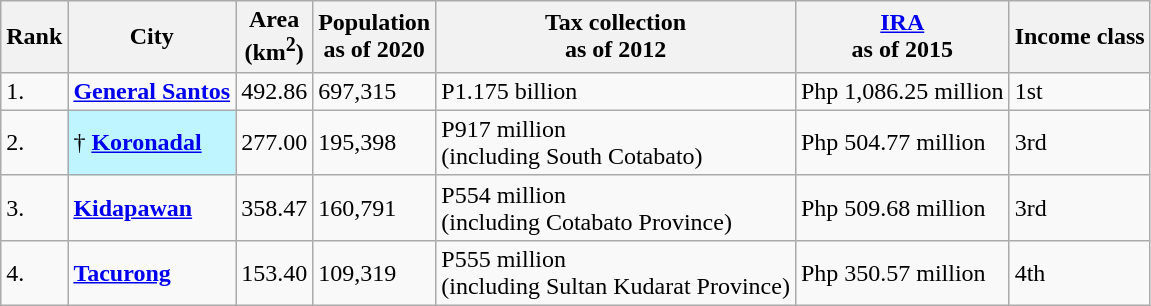<table class="wikitable">
<tr>
<th>Rank</th>
<th>City</th>
<th>Area<br>(km<sup>2</sup>)</th>
<th>Population<br>as of 2020</th>
<th>Tax collection<br>as of 2012</th>
<th><a href='#'>IRA</a><br>as of 2015</th>
<th>Income class</th>
</tr>
<tr>
<td>1.</td>
<td><strong><a href='#'>General Santos</a></strong></td>
<td>492.86</td>
<td>697,315</td>
<td>P1.175 billion</td>
<td>Php 1,086.25 million</td>
<td>1st</td>
</tr>
<tr>
<td>2.</td>
<td style="text-align:left;background-color:#BFF5FF;border-right:0;">† <strong><a href='#'>Koronadal</a></strong></td>
<td>277.00</td>
<td>195,398</td>
<td>P917 million<br>(including South Cotabato)</td>
<td>Php 504.77 million</td>
<td>3rd</td>
</tr>
<tr>
<td>3.</td>
<td><strong><a href='#'>Kidapawan</a></strong></td>
<td>358.47</td>
<td>160,791</td>
<td>P554 million<br>(including Cotabato Province)</td>
<td>Php 509.68 million</td>
<td>3rd</td>
</tr>
<tr>
<td>4.</td>
<td><strong><a href='#'>Tacurong</a></strong></td>
<td>153.40</td>
<td>109,319</td>
<td>P555 million<br>(including Sultan Kudarat Province)</td>
<td>Php 350.57 million</td>
<td>4th</td>
</tr>
</table>
